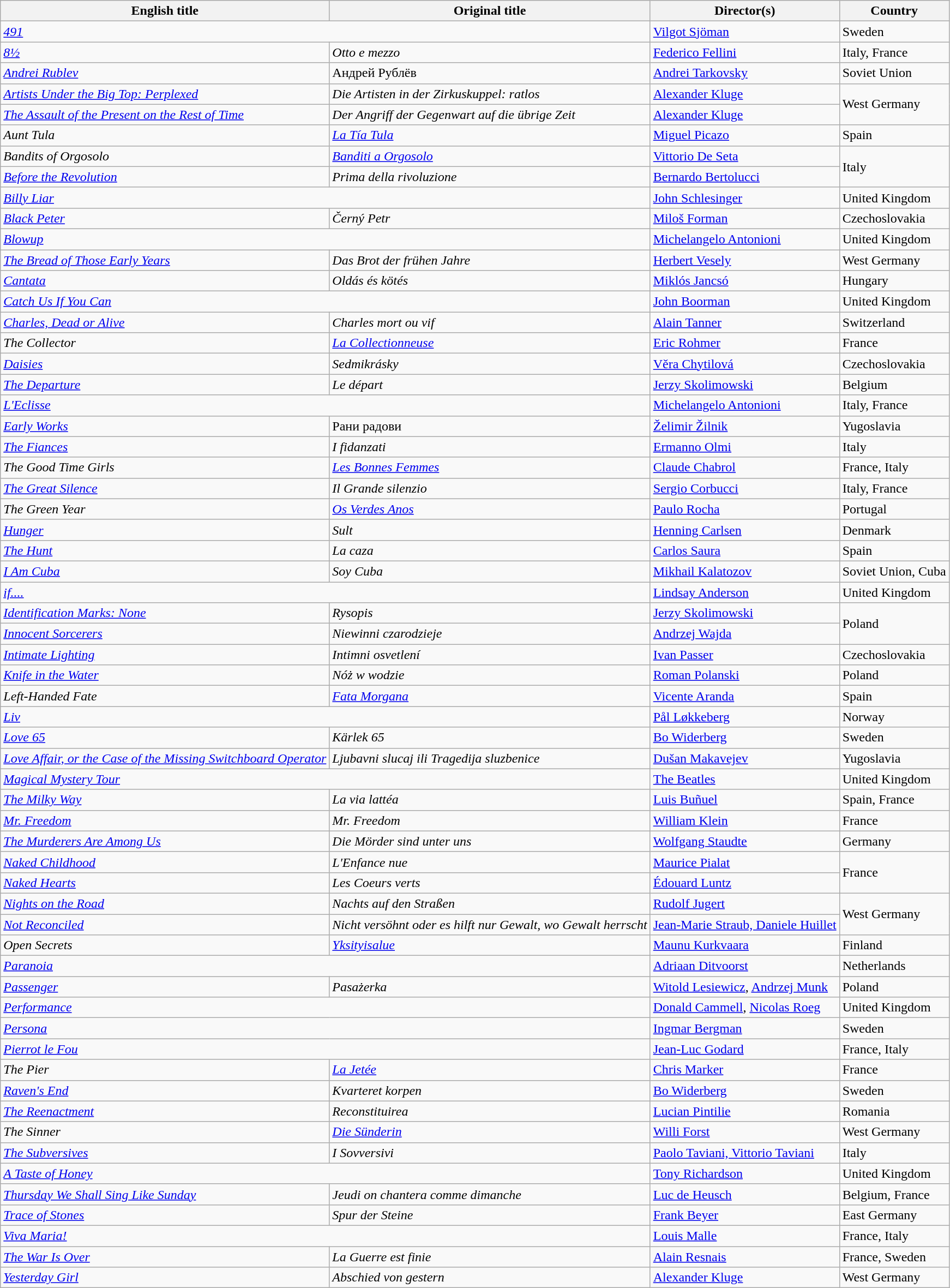<table class="wikitable">
<tr>
<th>English title</th>
<th>Original title</th>
<th>Director(s)</th>
<th>Country</th>
</tr>
<tr>
<td colspan="2"><em><a href='#'>491</a></em></td>
<td><a href='#'>Vilgot Sjöman</a></td>
<td>Sweden</td>
</tr>
<tr>
<td><em><a href='#'>8½</a></em></td>
<td><em>Otto e mezzo</em></td>
<td><a href='#'>Federico Fellini</a></td>
<td>Italy, France</td>
</tr>
<tr>
<td><em><a href='#'>Andrei Rublev</a></em></td>
<td>Андрей Рублёв</td>
<td><a href='#'>Andrei Tarkovsky</a></td>
<td>Soviet Union</td>
</tr>
<tr>
<td><em><a href='#'>Artists Under the Big Top: Perplexed</a></em></td>
<td><em>Die Artisten in der Zirkuskuppel: ratlos</em></td>
<td><a href='#'>Alexander Kluge</a></td>
<td rowspan="2">West Germany</td>
</tr>
<tr>
<td><em><a href='#'>The Assault of the Present on the Rest of Time</a></em></td>
<td><em>Der Angriff der Gegenwart auf die übrige Zeit</em></td>
<td><a href='#'>Alexander Kluge</a></td>
</tr>
<tr>
<td><em>Aunt Tula</em></td>
<td><em><a href='#'>La Tía Tula</a></em></td>
<td><a href='#'>Miguel Picazo</a></td>
<td>Spain</td>
</tr>
<tr>
<td><em>Bandits of Orgosolo</em></td>
<td><em><a href='#'>Banditi a Orgosolo</a></em></td>
<td><a href='#'>Vittorio De Seta</a></td>
<td rowspan="2">Italy</td>
</tr>
<tr>
<td><em><a href='#'>Before the Revolution</a></em></td>
<td><em>Prima della rivoluzione</em></td>
<td><a href='#'>Bernardo Bertolucci</a></td>
</tr>
<tr>
<td colspan="2"><em><a href='#'>Billy Liar</a></em></td>
<td><a href='#'>John Schlesinger</a></td>
<td>United Kingdom</td>
</tr>
<tr>
<td><em><a href='#'>Black Peter</a></em></td>
<td><em>Černý Petr</em></td>
<td><a href='#'>Miloš Forman</a></td>
<td>Czechoslovakia</td>
</tr>
<tr>
<td colspan="2"><em><a href='#'>Blowup</a></em></td>
<td><a href='#'>Michelangelo Antonioni</a></td>
<td>United Kingdom</td>
</tr>
<tr>
<td><em><a href='#'>The Bread of Those Early Years</a></em></td>
<td><em>Das Brot der frühen Jahre</em></td>
<td><a href='#'>Herbert Vesely</a></td>
<td>West Germany</td>
</tr>
<tr>
<td><em><a href='#'>Cantata</a></em></td>
<td><em>Oldás és kötés</em></td>
<td><a href='#'>Miklós Jancsó</a></td>
<td>Hungary</td>
</tr>
<tr>
<td colspan="2"><em><a href='#'>Catch Us If You Can</a></em></td>
<td><a href='#'>John Boorman</a></td>
<td>United Kingdom</td>
</tr>
<tr>
<td><em><a href='#'>Charles, Dead or Alive</a></em></td>
<td><em>Charles mort ou vif</em></td>
<td><a href='#'>Alain Tanner</a></td>
<td>Switzerland</td>
</tr>
<tr>
<td><em>The Collector</em></td>
<td><em><a href='#'>La Collectionneuse</a></em></td>
<td><a href='#'>Eric Rohmer</a></td>
<td>France</td>
</tr>
<tr>
<td><em><a href='#'>Daisies</a></em></td>
<td><em>Sedmikrásky</em></td>
<td><a href='#'>Věra Chytilová</a></td>
<td>Czechoslovakia</td>
</tr>
<tr>
<td><em><a href='#'>The Departure</a></em></td>
<td><em>Le départ</em></td>
<td><a href='#'>Jerzy Skolimowski</a></td>
<td>Belgium</td>
</tr>
<tr>
<td colspan="2"><em><a href='#'>L'Eclisse</a></em></td>
<td><a href='#'>Michelangelo Antonioni</a></td>
<td>Italy, France</td>
</tr>
<tr>
<td><em><a href='#'>Early Works</a></em></td>
<td>Рани радови</td>
<td><a href='#'>Želimir Žilnik</a></td>
<td>Yugoslavia</td>
</tr>
<tr>
<td><em><a href='#'>The Fiances</a></em></td>
<td><em>I fidanzati</em></td>
<td><a href='#'>Ermanno Olmi</a></td>
<td>Italy</td>
</tr>
<tr>
<td><em>The Good Time Girls</em></td>
<td><em><a href='#'>Les Bonnes Femmes</a></em></td>
<td><a href='#'>Claude Chabrol</a></td>
<td>France, Italy</td>
</tr>
<tr>
<td><em><a href='#'>The Great Silence</a></em></td>
<td><em>Il Grande silenzio</em></td>
<td><a href='#'>Sergio Corbucci</a></td>
<td>Italy, France</td>
</tr>
<tr>
<td><em>The Green Year</em></td>
<td><em><a href='#'>Os Verdes Anos</a></em></td>
<td><a href='#'>Paulo Rocha</a></td>
<td>Portugal</td>
</tr>
<tr>
<td><em><a href='#'>Hunger</a></em></td>
<td><em>Sult</em></td>
<td><a href='#'>Henning Carlsen</a></td>
<td>Denmark</td>
</tr>
<tr>
<td><em><a href='#'>The Hunt</a></em></td>
<td><em>La caza</em></td>
<td><a href='#'>Carlos Saura</a></td>
<td>Spain</td>
</tr>
<tr>
<td><em><a href='#'>I Am Cuba</a></em></td>
<td><em>Soy Cuba</em></td>
<td><a href='#'>Mikhail Kalatozov</a></td>
<td>Soviet Union, Cuba</td>
</tr>
<tr>
<td colspan="2"><em><a href='#'>if....</a></em></td>
<td><a href='#'>Lindsay Anderson</a></td>
<td>United Kingdom</td>
</tr>
<tr>
<td><em><a href='#'>Identification Marks: None</a></em></td>
<td><em>Rysopis</em></td>
<td><a href='#'>Jerzy Skolimowski</a></td>
<td rowspan="2">Poland</td>
</tr>
<tr>
<td><em><a href='#'>Innocent Sorcerers</a></em></td>
<td><em>Niewinni czarodzieje</em></td>
<td><a href='#'>Andrzej Wajda</a></td>
</tr>
<tr>
<td><em><a href='#'>Intimate Lighting</a></em></td>
<td><em>Intimni osvetlení</em></td>
<td><a href='#'>Ivan Passer</a></td>
<td>Czechoslovakia</td>
</tr>
<tr>
<td><em><a href='#'>Knife in the Water</a></em></td>
<td><em>Nóż w wodzie</em></td>
<td><a href='#'>Roman Polanski</a></td>
<td>Poland</td>
</tr>
<tr>
<td><em>Left-Handed Fate</em></td>
<td><em><a href='#'>Fata Morgana</a></em></td>
<td><a href='#'>Vicente Aranda</a></td>
<td>Spain</td>
</tr>
<tr>
<td colspan="2"><em><a href='#'>Liv</a></em></td>
<td><a href='#'>Pål Løkkeberg</a></td>
<td>Norway</td>
</tr>
<tr>
<td><em><a href='#'>Love 65</a></em></td>
<td><em>Kärlek 65</em></td>
<td><a href='#'>Bo Widerberg</a></td>
<td>Sweden</td>
</tr>
<tr>
<td><em><a href='#'>Love Affair, or the Case of the Missing Switchboard Operator</a></em></td>
<td><em>Ljubavni slucaj ili Tragedija sluzbenice</em></td>
<td><a href='#'>Dušan Makavejev</a></td>
<td>Yugoslavia</td>
</tr>
<tr>
<td colspan="2"><em><a href='#'>Magical Mystery Tour</a></em></td>
<td><a href='#'>The Beatles</a></td>
<td>United Kingdom</td>
</tr>
<tr>
<td><em><a href='#'>The Milky Way</a></em></td>
<td><em>La via lattéa</em></td>
<td><a href='#'>Luis Buñuel</a></td>
<td>Spain, France</td>
</tr>
<tr>
<td><em><a href='#'>Mr. Freedom</a></em></td>
<td><em>Mr. Freedom</em></td>
<td><a href='#'>William Klein</a></td>
<td>France</td>
</tr>
<tr>
<td><em><a href='#'>The Murderers Are Among Us</a></em></td>
<td><em>Die Mörder sind unter uns</em></td>
<td><a href='#'>Wolfgang Staudte</a></td>
<td>Germany</td>
</tr>
<tr>
<td><em><a href='#'>Naked Childhood</a></em></td>
<td><em>L'Enfance nue</em></td>
<td><a href='#'>Maurice Pialat</a></td>
<td rowspan="2">France</td>
</tr>
<tr>
<td><em><a href='#'>Naked Hearts</a></em></td>
<td><em>Les Coeurs verts</em></td>
<td><a href='#'>Édouard Luntz</a></td>
</tr>
<tr>
<td><em><a href='#'>Nights on the Road</a></em></td>
<td><em>Nachts auf den Straßen</em></td>
<td><a href='#'>Rudolf Jugert</a></td>
<td rowspan="2">West Germany</td>
</tr>
<tr>
<td><em><a href='#'>Not Reconciled</a></em></td>
<td><em>Nicht versöhnt oder es hilft nur Gewalt, wo Gewalt herrscht</em></td>
<td><a href='#'>Jean-Marie Straub, Daniele Huillet</a></td>
</tr>
<tr>
<td><em>Open Secrets</em></td>
<td><em><a href='#'>Yksityisalue</a></em></td>
<td><a href='#'>Maunu Kurkvaara</a></td>
<td>Finland</td>
</tr>
<tr>
<td colspan="2"><em><a href='#'>Paranoia</a></em></td>
<td><a href='#'>Adriaan Ditvoorst</a></td>
<td>Netherlands</td>
</tr>
<tr>
<td><em><a href='#'>Passenger</a></em></td>
<td><em>Pasażerka</em></td>
<td><a href='#'>Witold Lesiewicz</a>, <a href='#'>Andrzej Munk</a></td>
<td>Poland</td>
</tr>
<tr>
<td colspan="2"><em><a href='#'>Performance</a></em></td>
<td><a href='#'>Donald Cammell</a>, <a href='#'>Nicolas Roeg</a></td>
<td>United Kingdom</td>
</tr>
<tr>
<td colspan="2"><em><a href='#'>Persona</a></em></td>
<td><a href='#'>Ingmar Bergman</a></td>
<td>Sweden</td>
</tr>
<tr>
<td colspan="2"><em><a href='#'>Pierrot le Fou</a></em></td>
<td><a href='#'>Jean-Luc Godard</a></td>
<td>France, Italy</td>
</tr>
<tr>
<td><em>The Pier</em></td>
<td><em><a href='#'>La Jetée</a></em></td>
<td><a href='#'>Chris Marker</a></td>
<td>France</td>
</tr>
<tr>
<td><em><a href='#'>Raven's End</a></em></td>
<td><em>Kvarteret korpen</em></td>
<td><a href='#'>Bo Widerberg</a></td>
<td>Sweden</td>
</tr>
<tr>
<td><em><a href='#'>The Reenactment</a></em></td>
<td><em>Reconstituirea</em></td>
<td><a href='#'>Lucian Pintilie</a></td>
<td>Romania</td>
</tr>
<tr>
<td><em>The Sinner</em></td>
<td><em><a href='#'>Die Sünderin</a></em></td>
<td><a href='#'>Willi Forst</a></td>
<td>West Germany</td>
</tr>
<tr>
<td><em><a href='#'>The Subversives</a></em></td>
<td><em>I Sovversivi</em></td>
<td><a href='#'>Paolo Taviani, Vittorio Taviani</a></td>
<td>Italy</td>
</tr>
<tr>
<td colspan="2"><em><a href='#'>A Taste of Honey</a></em></td>
<td><a href='#'>Tony Richardson</a></td>
<td>United Kingdom</td>
</tr>
<tr>
<td><em><a href='#'>Thursday We Shall Sing Like Sunday</a></em></td>
<td><em>Jeudi on chantera comme dimanche</em></td>
<td><a href='#'>Luc de Heusch</a></td>
<td>Belgium, France</td>
</tr>
<tr>
<td><em><a href='#'>Trace of Stones</a></em></td>
<td><em>Spur der Steine</em></td>
<td><a href='#'>Frank Beyer</a></td>
<td>East Germany</td>
</tr>
<tr>
<td colspan="2"><em><a href='#'>Viva Maria!</a></em></td>
<td><a href='#'>Louis Malle</a></td>
<td>France, Italy</td>
</tr>
<tr>
<td><em><a href='#'>The War Is Over</a></em></td>
<td><em>La Guerre est finie</em></td>
<td><a href='#'>Alain Resnais</a></td>
<td>France, Sweden</td>
</tr>
<tr>
<td><em><a href='#'>Yesterday Girl</a></em></td>
<td><em>Abschied von gestern</em></td>
<td><a href='#'>Alexander Kluge</a></td>
<td>West Germany</td>
</tr>
</table>
